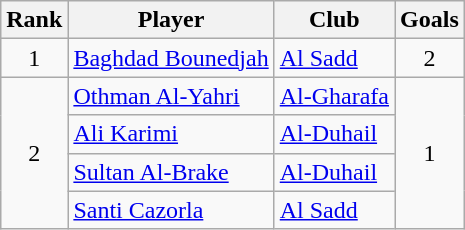<table class="wikitable sortable" style="text-align:center">
<tr>
<th>Rank</th>
<th>Player</th>
<th>Club</th>
<th>Goals</th>
</tr>
<tr>
<td>1</td>
<td align="left"> <a href='#'>Baghdad Bounedjah</a></td>
<td align="left"><a href='#'>Al Sadd</a></td>
<td>2</td>
</tr>
<tr>
<td rowspan="4">2</td>
<td align="left"> <a href='#'>Othman Al-Yahri</a></td>
<td align="left"><a href='#'>Al-Gharafa</a></td>
<td rowspan="4">1</td>
</tr>
<tr>
<td align="left"> <a href='#'>Ali Karimi</a></td>
<td align="left"><a href='#'>Al-Duhail</a></td>
</tr>
<tr>
<td align="left"> <a href='#'>Sultan Al-Brake</a></td>
<td align="left"><a href='#'>Al-Duhail</a></td>
</tr>
<tr>
<td align="left"> <a href='#'>Santi Cazorla</a></td>
<td align="left"><a href='#'>Al Sadd</a></td>
</tr>
</table>
